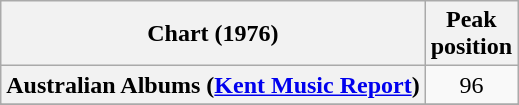<table class="wikitable sortable plainrowheaders">
<tr>
<th scope="col">Chart (1976)</th>
<th scope="col">Peak<br>position</th>
</tr>
<tr>
<th scope="row">Australian Albums (<a href='#'>Kent Music Report</a>)</th>
<td style="text-align:center;">96</td>
</tr>
<tr>
</tr>
<tr>
</tr>
<tr>
</tr>
<tr>
</tr>
<tr>
</tr>
</table>
